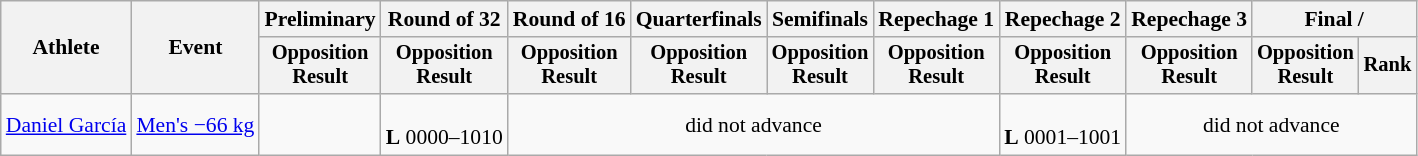<table class="wikitable" style="font-size:90%">
<tr>
<th rowspan="2">Athlete</th>
<th rowspan="2">Event</th>
<th>Preliminary</th>
<th>Round of 32</th>
<th>Round of 16</th>
<th>Quarterfinals</th>
<th>Semifinals</th>
<th>Repechage 1</th>
<th>Repechage 2</th>
<th>Repechage 3</th>
<th colspan=2>Final / </th>
</tr>
<tr style="font-size:95%">
<th>Opposition<br>Result</th>
<th>Opposition<br>Result</th>
<th>Opposition<br>Result</th>
<th>Opposition<br>Result</th>
<th>Opposition<br>Result</th>
<th>Opposition<br>Result</th>
<th>Opposition<br>Result</th>
<th>Opposition<br>Result</th>
<th>Opposition<br>Result</th>
<th>Rank</th>
</tr>
<tr align=center>
<td align=left><a href='#'>Daniel García</a></td>
<td align=left><a href='#'>Men's −66 kg</a></td>
<td></td>
<td><br><strong>L</strong> 0000–1010</td>
<td colspan=4>did not advance</td>
<td><br><strong>L</strong> 0001–1001</td>
<td colspan=4>did not advance</td>
</tr>
</table>
